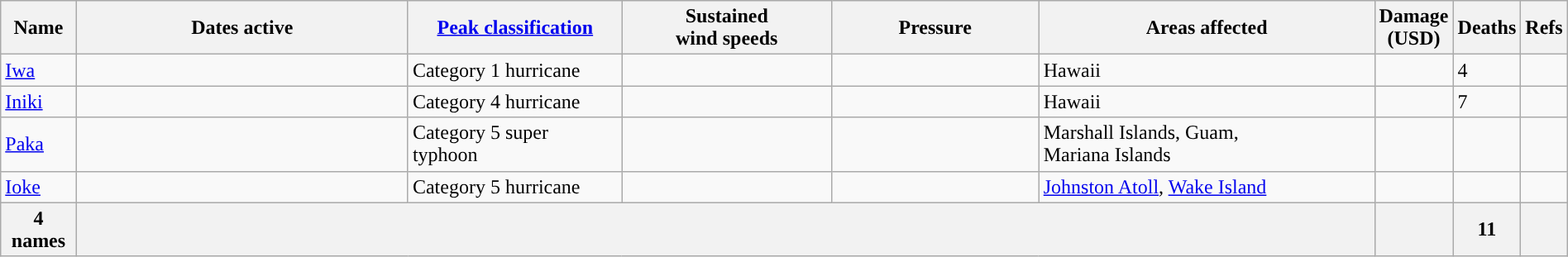<table class="wikitable sortable" width="100%">
<tr>
<th scope="col" width="5%">Name</th>
<th scope="col" width="25%">Dates active</th>
<th scope="col" width="15%"><a href='#'>Peak classification</a></th>
<th scope="col" width="15%">Sustained<br>wind speeds</th>
<th scope="col" width="15%">Pressure</th>
<th scope="col" width="25%" class="unsortable">Areas affected</th>
<th scope="col" width="5%">Damage<br>(USD)</th>
<th scope="col" width="5%">Deaths</th>
<th scope="col" width="5%" class="unsortable">Refs</th>
</tr>
<tr>
<td><a href='#'>Iwa</a></td>
<td></td>
<td>Category 1 hurricane</td>
<td></td>
<td></td>
<td>Hawaii</td>
<td></td>
<td>4</td>
<td></td>
</tr>
<tr>
<td><a href='#'>Iniki</a></td>
<td></td>
<td>Category 4 hurricane</td>
<td></td>
<td></td>
<td>Hawaii</td>
<td></td>
<td>7</td>
<td></td>
</tr>
<tr>
<td><a href='#'>Paka</a></td>
<td></td>
<td>Category 5 super typhoon</td>
<td></td>
<td></td>
<td>Marshall Islands, Guam,<br>Mariana Islands</td>
<td></td>
<td></td>
<td></td>
</tr>
<tr>
<td><a href='#'>Ioke</a></td>
<td></td>
<td>Category 5 hurricane</td>
<td></td>
<td></td>
<td><a href='#'>Johnston Atoll</a>, <a href='#'>Wake Island</a></td>
<td></td>
<td></td>
<td></td>
</tr>
<tr class="sortbottom">
<th>4 names</th>
<th colspan=5></th>
<th></th>
<th>11</th>
<th></th>
</tr>
</table>
